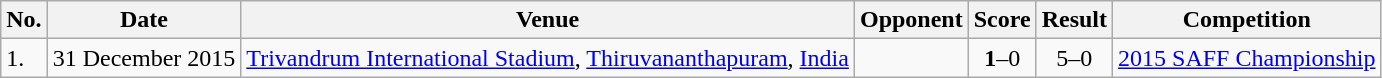<table class="wikitable">
<tr>
<th>No.</th>
<th>Date</th>
<th>Venue</th>
<th>Opponent</th>
<th>Score</th>
<th>Result</th>
<th>Competition</th>
</tr>
<tr>
<td>1.</td>
<td>31 December 2015</td>
<td><a href='#'>Trivandrum International Stadium</a>, <a href='#'>Thiruvananthapuram</a>, <a href='#'>India</a></td>
<td></td>
<td align=center><strong>1</strong>–0</td>
<td align=center>5–0</td>
<td><a href='#'>2015 SAFF Championship</a></td>
</tr>
</table>
